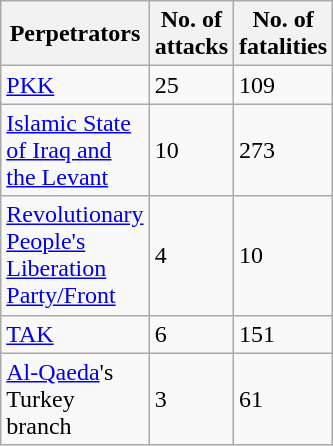<table class="wikitable sortable" style="display:inline-table;">
<tr>
<th width=90>Perpetrators</th>
<th>No. of<br>attacks</th>
<th>No. of<br>fatalities</th>
</tr>
<tr>
<td><a href='#'>PKK</a></td>
<td>25</td>
<td>109</td>
</tr>
<tr>
<td><a href='#'>Islamic State of Iraq and the Levant</a></td>
<td>10</td>
<td>273</td>
</tr>
<tr>
<td><a href='#'>Revolutionary People's Liberation Party/Front</a></td>
<td>4</td>
<td>10</td>
</tr>
<tr>
<td><a href='#'>TAK</a></td>
<td>6</td>
<td>151</td>
</tr>
<tr>
<td><a href='#'>Al-Qaeda</a>'s Turkey branch</td>
<td>3</td>
<td>61</td>
</tr>
</table>
